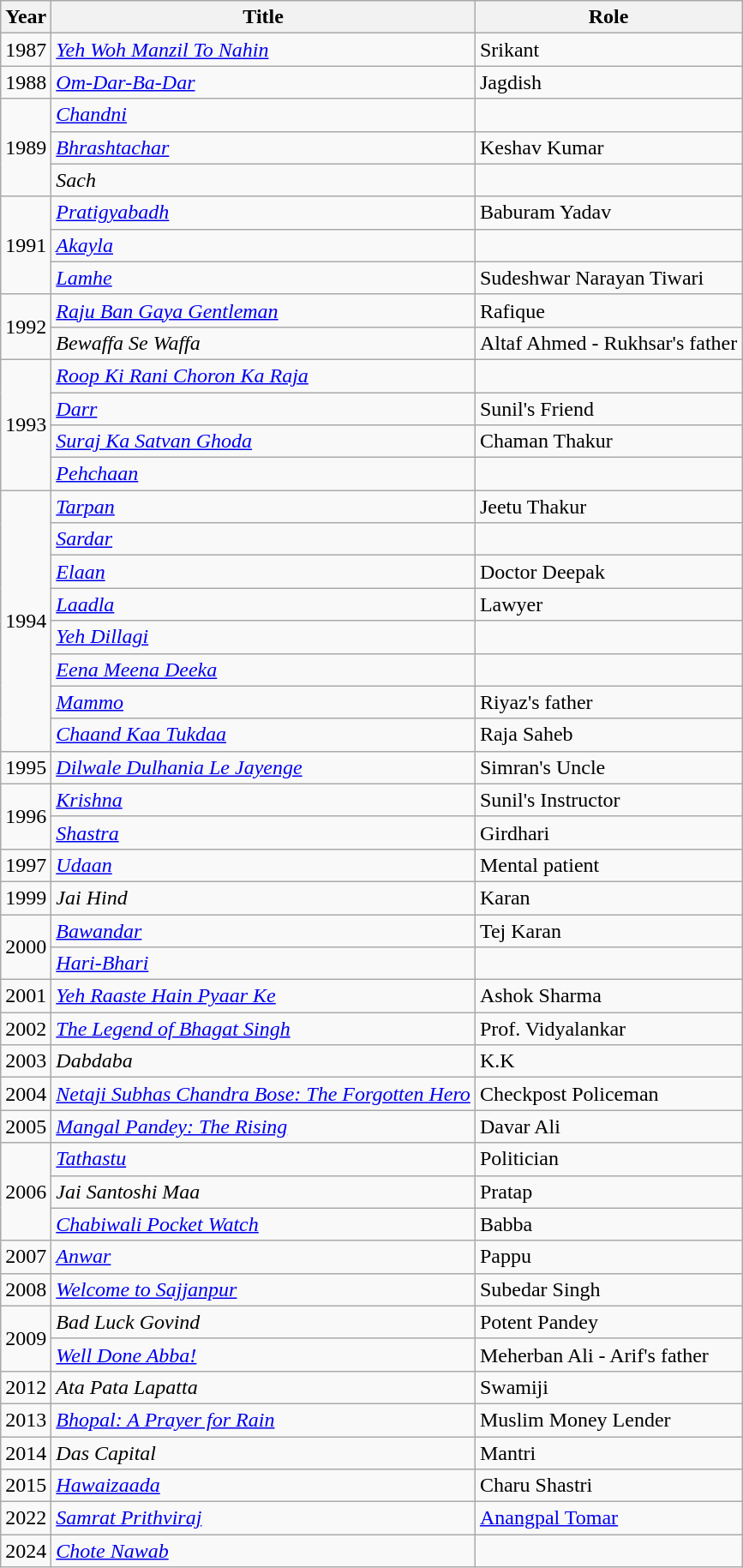<table class="wikitable">
<tr>
<th>Year</th>
<th>Title</th>
<th>Role</th>
</tr>
<tr>
<td>1987</td>
<td><em><a href='#'>Yeh Woh Manzil To Nahin</a></em></td>
<td>Srikant</td>
</tr>
<tr>
<td>1988</td>
<td><em><a href='#'>Om-Dar-Ba-Dar</a></em></td>
<td>Jagdish</td>
</tr>
<tr>
<td rowspan="3">1989</td>
<td><em><a href='#'>Chandni</a></em></td>
<td></td>
</tr>
<tr>
<td><em><a href='#'>Bhrashtachar</a></em></td>
<td>Keshav Kumar</td>
</tr>
<tr>
<td><em>Sach</em></td>
<td></td>
</tr>
<tr>
<td Rowspan="3">1991</td>
<td><em><a href='#'>Pratigyabadh</a></em></td>
<td>Baburam Yadav</td>
</tr>
<tr>
<td><em><a href='#'>Akayla</a></em></td>
<td></td>
</tr>
<tr>
<td><em><a href='#'>Lamhe</a></em></td>
<td>Sudeshwar Narayan Tiwari</td>
</tr>
<tr>
<td rowspan="2">1992</td>
<td><em><a href='#'>Raju Ban Gaya Gentleman</a></em></td>
<td>Rafique</td>
</tr>
<tr>
<td><em>Bewaffa Se Waffa</em></td>
<td>Altaf Ahmed - Rukhsar's father</td>
</tr>
<tr>
<td rowspan="4">1993</td>
<td><em><a href='#'>Roop Ki Rani Choron Ka Raja</a></em></td>
<td></td>
</tr>
<tr>
<td><em><a href='#'>Darr</a></em></td>
<td>Sunil's Friend</td>
</tr>
<tr>
<td><em><a href='#'>Suraj Ka Satvan Ghoda</a></em></td>
<td>Chaman Thakur</td>
</tr>
<tr>
<td><em><a href='#'>Pehchaan</a></em></td>
<td></td>
</tr>
<tr>
<td Rowspan="8">1994</td>
<td><em><a href='#'>Tarpan</a></em></td>
<td>Jeetu Thakur</td>
</tr>
<tr>
<td><em><a href='#'>Sardar</a></em></td>
<td></td>
</tr>
<tr>
<td><em><a href='#'>Elaan</a></em></td>
<td>Doctor Deepak</td>
</tr>
<tr>
<td><em><a href='#'>Laadla</a></em></td>
<td>Lawyer</td>
</tr>
<tr>
<td><em><a href='#'>Yeh Dillagi</a></em></td>
<td></td>
</tr>
<tr>
<td><em><a href='#'>Eena Meena Deeka</a></em></td>
<td></td>
</tr>
<tr>
<td><em><a href='#'>Mammo</a></em></td>
<td>Riyaz's father</td>
</tr>
<tr>
<td><em><a href='#'>Chaand Kaa Tukdaa</a></em></td>
<td>Raja Saheb</td>
</tr>
<tr>
<td>1995</td>
<td><em><a href='#'>Dilwale Dulhania Le Jayenge</a></em></td>
<td>Simran's Uncle</td>
</tr>
<tr>
<td rowspan="2">1996</td>
<td><em><a href='#'>Krishna</a></em></td>
<td>Sunil's Instructor</td>
</tr>
<tr>
<td><em><a href='#'>Shastra</a></em></td>
<td>Girdhari</td>
</tr>
<tr>
<td>1997</td>
<td><em><a href='#'>Udaan</a></em></td>
<td>Mental patient</td>
</tr>
<tr>
<td>1999</td>
<td><em>Jai Hind </em></td>
<td>Karan</td>
</tr>
<tr>
<td rowspan="2">2000</td>
<td><em><a href='#'>Bawandar</a></em></td>
<td>Tej Karan</td>
</tr>
<tr>
<td><em><a href='#'>Hari-Bhari</a></em></td>
<td></td>
</tr>
<tr>
<td>2001</td>
<td><em><a href='#'>Yeh Raaste Hain Pyaar Ke</a></em></td>
<td>Ashok Sharma</td>
</tr>
<tr>
<td>2002</td>
<td><em><a href='#'>The Legend of Bhagat Singh</a></em></td>
<td>Prof. Vidyalankar</td>
</tr>
<tr>
<td>2003</td>
<td><em>Dabdaba</em></td>
<td>K.K</td>
</tr>
<tr>
<td>2004</td>
<td><em><a href='#'>Netaji Subhas Chandra Bose: The Forgotten Hero</a></em></td>
<td>Checkpost Policeman</td>
</tr>
<tr>
<td>2005</td>
<td><em><a href='#'>Mangal Pandey: The Rising</a></em></td>
<td>Davar Ali</td>
</tr>
<tr>
<td rowspan="3">2006</td>
<td><em><a href='#'>Tathastu</a></em></td>
<td>Politician</td>
</tr>
<tr>
<td><em>Jai Santoshi Maa</em></td>
<td>Pratap</td>
</tr>
<tr>
<td><em><a href='#'>Chabiwali Pocket Watch</a></em></td>
<td>Babba</td>
</tr>
<tr>
<td>2007</td>
<td><em><a href='#'>Anwar</a></em></td>
<td>Pappu</td>
</tr>
<tr>
<td>2008</td>
<td><em><a href='#'>Welcome to Sajjanpur</a></em></td>
<td>Subedar Singh</td>
</tr>
<tr>
<td rowspan="2">2009</td>
<td><em>Bad Luck Govind</em></td>
<td>Potent Pandey</td>
</tr>
<tr>
<td><em><a href='#'>Well Done Abba!</a></em></td>
<td>Meherban Ali - Arif's father</td>
</tr>
<tr>
<td>2012</td>
<td><em>Ata Pata Lapatta</em></td>
<td>Swamiji</td>
</tr>
<tr>
<td>2013</td>
<td><em><a href='#'>Bhopal: A Prayer for Rain</a></em></td>
<td>Muslim Money Lender</td>
</tr>
<tr>
<td>2014</td>
<td><em>Das Capital</em></td>
<td>Mantri</td>
</tr>
<tr>
<td>2015</td>
<td><em><a href='#'>Hawaizaada</a></em></td>
<td>Charu Shastri</td>
</tr>
<tr>
<td>2022</td>
<td><em><a href='#'>Samrat Prithviraj</a></em></td>
<td><a href='#'>Anangpal Tomar</a></td>
</tr>
<tr>
<td>2024</td>
<td><em><a href='#'>Chote Nawab</a></em></td>
<td></td>
</tr>
</table>
